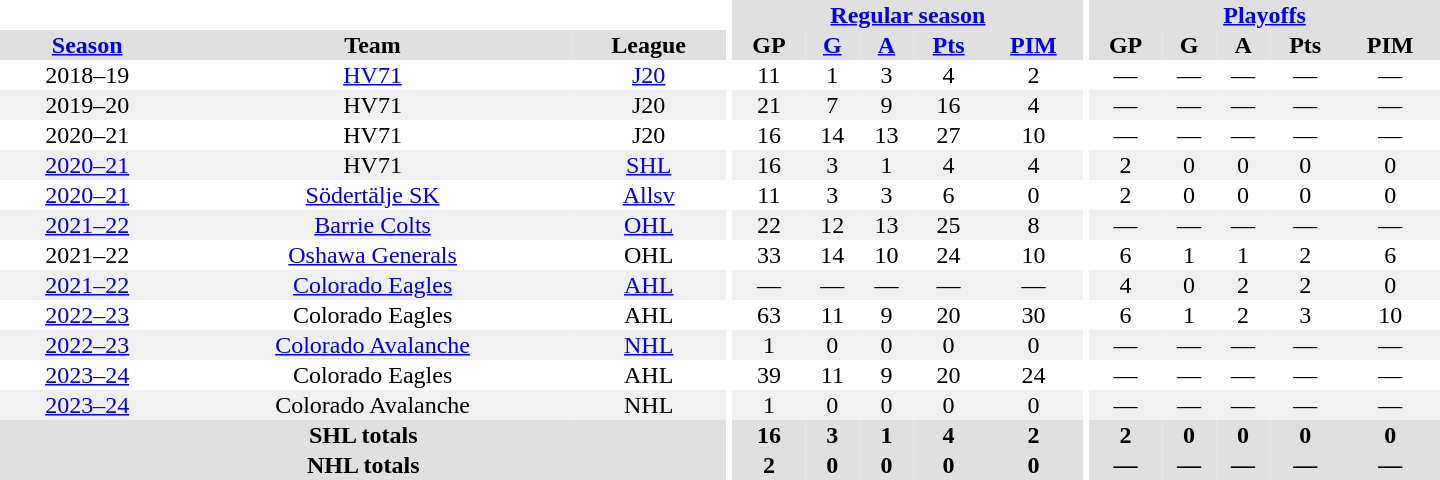<table border="0" cellpadding="1" cellspacing="0" style="text-align:center; width:60em">
<tr bgcolor="#e0e0e0">
<th colspan="3" bgcolor="#ffffff"></th>
<th rowspan="102" bgcolor="#ffffff"></th>
<th colspan="5"><a href='#'>Regular season</a></th>
<th rowspan="102" bgcolor="#ffffff"></th>
<th colspan="5"><a href='#'>Playoffs</a></th>
</tr>
<tr bgcolor="#e0e0e0">
<th><a href='#'>Season</a></th>
<th>Team</th>
<th>League</th>
<th>GP</th>
<th><a href='#'>G</a></th>
<th><a href='#'>A</a></th>
<th><a href='#'>Pts</a></th>
<th><a href='#'>PIM</a></th>
<th>GP</th>
<th>G</th>
<th>A</th>
<th>Pts</th>
<th>PIM</th>
</tr>
<tr>
<td>2018–19</td>
<td><a href='#'>HV71</a></td>
<td><a href='#'>J20</a></td>
<td>11</td>
<td>1</td>
<td>3</td>
<td>4</td>
<td>2</td>
<td>—</td>
<td>—</td>
<td>—</td>
<td>—</td>
<td>—</td>
</tr>
<tr bgcolor="#f0f0f0">
<td>2019–20</td>
<td>HV71</td>
<td>J20</td>
<td>21</td>
<td>7</td>
<td>9</td>
<td>16</td>
<td>4</td>
<td>—</td>
<td>—</td>
<td>—</td>
<td>—</td>
<td>—</td>
</tr>
<tr>
<td>2020–21</td>
<td>HV71</td>
<td>J20</td>
<td>16</td>
<td>14</td>
<td>13</td>
<td>27</td>
<td>10</td>
<td>—</td>
<td>—</td>
<td>—</td>
<td>—</td>
<td>—</td>
</tr>
<tr bgcolor="#f0f0f0">
<td><a href='#'>2020–21</a></td>
<td>HV71</td>
<td><a href='#'>SHL</a></td>
<td>16</td>
<td>3</td>
<td>1</td>
<td>4</td>
<td>4</td>
<td>2</td>
<td>0</td>
<td>0</td>
<td>0</td>
<td>0</td>
</tr>
<tr>
<td><a href='#'>2020–21</a></td>
<td><a href='#'>Södertälje SK</a></td>
<td><a href='#'>Allsv</a></td>
<td>11</td>
<td>3</td>
<td>3</td>
<td>6</td>
<td>0</td>
<td>2</td>
<td>0</td>
<td>0</td>
<td>0</td>
<td>0</td>
</tr>
<tr bgcolor="#f0f0f0">
<td><a href='#'>2021–22</a></td>
<td><a href='#'>Barrie Colts</a></td>
<td><a href='#'>OHL</a></td>
<td>22</td>
<td>12</td>
<td>13</td>
<td>25</td>
<td>8</td>
<td>—</td>
<td>—</td>
<td>—</td>
<td>—</td>
<td>—</td>
</tr>
<tr>
<td>2021–22</td>
<td><a href='#'>Oshawa Generals</a></td>
<td>OHL</td>
<td>33</td>
<td>14</td>
<td>10</td>
<td>24</td>
<td>10</td>
<td>6</td>
<td>1</td>
<td>1</td>
<td>2</td>
<td>6</td>
</tr>
<tr bgcolor="#f0f0f0">
<td><a href='#'>2021–22</a></td>
<td><a href='#'>Colorado Eagles</a></td>
<td><a href='#'>AHL</a></td>
<td>—</td>
<td>—</td>
<td>—</td>
<td>—</td>
<td>—</td>
<td>4</td>
<td>0</td>
<td>2</td>
<td>2</td>
<td>0</td>
</tr>
<tr>
<td><a href='#'>2022–23</a></td>
<td>Colorado Eagles</td>
<td>AHL</td>
<td>63</td>
<td>11</td>
<td>9</td>
<td>20</td>
<td>30</td>
<td>6</td>
<td>1</td>
<td>2</td>
<td>3</td>
<td>10</td>
</tr>
<tr bgcolor="#f0f0f0">
<td><a href='#'>2022–23</a></td>
<td><a href='#'>Colorado Avalanche</a></td>
<td><a href='#'>NHL</a></td>
<td>1</td>
<td>0</td>
<td>0</td>
<td>0</td>
<td>0</td>
<td>—</td>
<td>—</td>
<td>—</td>
<td>—</td>
<td>—</td>
</tr>
<tr>
<td><a href='#'>2023–24</a></td>
<td>Colorado Eagles</td>
<td>AHL</td>
<td>39</td>
<td>11</td>
<td>9</td>
<td>20</td>
<td>24</td>
<td>—</td>
<td>—</td>
<td>—</td>
<td>—</td>
<td>—</td>
</tr>
<tr bgcolor="#f0f0f0">
<td><a href='#'>2023–24</a></td>
<td>Colorado Avalanche</td>
<td>NHL</td>
<td>1</td>
<td>0</td>
<td>0</td>
<td>0</td>
<td>0</td>
<td>—</td>
<td>—</td>
<td>—</td>
<td>—</td>
<td>—</td>
</tr>
<tr bgcolor="#e0e0e0">
<th colspan="3">SHL totals</th>
<th>16</th>
<th>3</th>
<th>1</th>
<th>4</th>
<th>2</th>
<th>2</th>
<th>0</th>
<th>0</th>
<th>0</th>
<th>0</th>
</tr>
<tr bgcolor="#e0e0e0">
<th colspan="3">NHL totals</th>
<th>2</th>
<th>0</th>
<th>0</th>
<th>0</th>
<th>0</th>
<th>—</th>
<th>—</th>
<th>—</th>
<th>—</th>
<th>—</th>
</tr>
</table>
